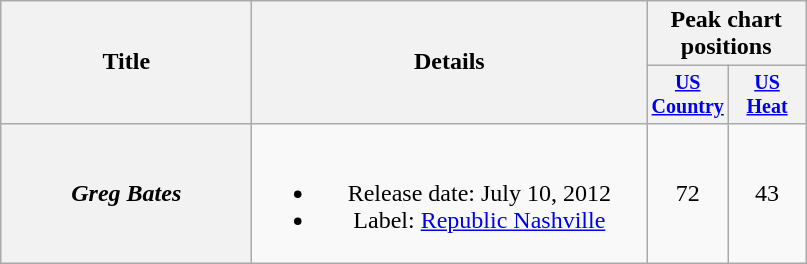<table class="wikitable plainrowheaders" style="text-align:center;">
<tr>
<th rowspan="2" style="width:10em;">Title</th>
<th rowspan="2" style="width:16em;">Details</th>
<th colspan="2">Peak chart<br>positions</th>
</tr>
<tr style="font-size:smaller;">
<th style="width:45px;"><a href='#'>US Country</a></th>
<th style="width:45px;"><a href='#'>US<br>Heat</a></th>
</tr>
<tr>
<th scope="row"><em>Greg Bates</em></th>
<td><br><ul><li>Release date: July 10, 2012</li><li>Label: <a href='#'>Republic Nashville</a></li></ul></td>
<td>72</td>
<td>43</td>
</tr>
</table>
